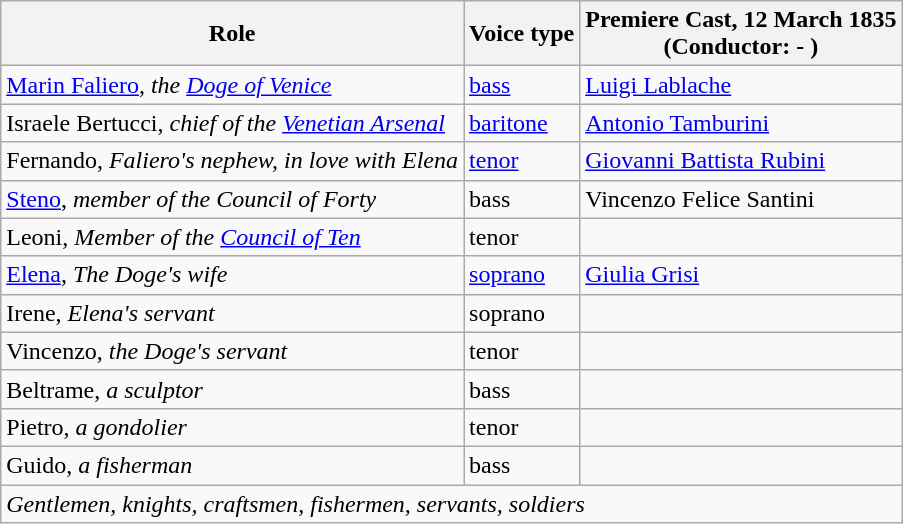<table class="wikitable">
<tr>
<th>Role</th>
<th>Voice type</th>
<th>Premiere Cast, 12 March 1835<br>(Conductor: - )</th>
</tr>
<tr>
<td><a href='#'>Marin Faliero</a>, <em>the <a href='#'>Doge of Venice</a></em></td>
<td><a href='#'>bass</a></td>
<td><a href='#'>Luigi Lablache</a></td>
</tr>
<tr>
<td>Israele Bertucci, <em>chief of the <a href='#'>Venetian Arsenal</a></em></td>
<td><a href='#'>baritone</a></td>
<td><a href='#'>Antonio Tamburini</a></td>
</tr>
<tr>
<td>Fernando, <em>Faliero's nephew, in love with Elena</em></td>
<td><a href='#'>tenor</a></td>
<td><a href='#'>Giovanni Battista Rubini</a></td>
</tr>
<tr>
<td><a href='#'>Steno</a>, <em>member of the Council of Forty</em></td>
<td>bass</td>
<td>Vincenzo Felice Santini</td>
</tr>
<tr>
<td>Leoni, <em>Member of the <a href='#'>Council of Ten</a></em></td>
<td>tenor</td>
<td></td>
</tr>
<tr>
<td><a href='#'>Elena</a>, <em>The Doge's wife</em></td>
<td><a href='#'>soprano</a></td>
<td><a href='#'>Giulia Grisi</a></td>
</tr>
<tr>
<td>Irene, <em>Elena's servant</em></td>
<td>soprano</td>
<td></td>
</tr>
<tr>
<td>Vincenzo, <em>the Doge's servant</em></td>
<td>tenor</td>
<td></td>
</tr>
<tr>
<td>Beltrame, <em>a sculptor</em></td>
<td>bass</td>
<td></td>
</tr>
<tr>
<td>Pietro, <em>a gondolier</em></td>
<td>tenor</td>
<td></td>
</tr>
<tr>
<td>Guido, <em>a fisherman</em></td>
<td>bass</td>
<td></td>
</tr>
<tr>
<td colspan="3"><em>Gentlemen, knights, craftsmen, fishermen, servants, soldiers</em></td>
</tr>
</table>
